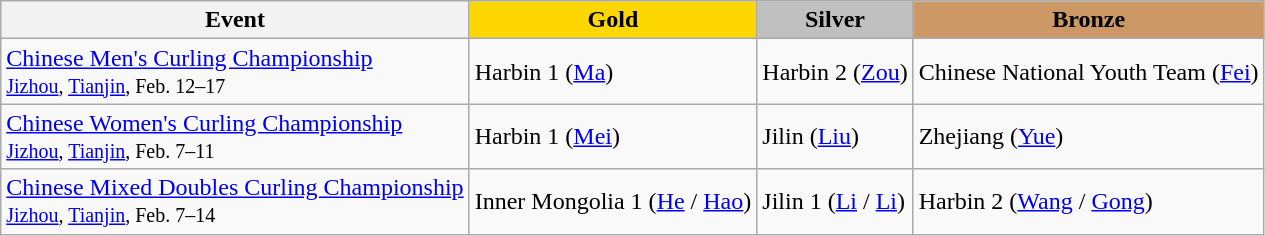<table class="wikitable">
<tr>
<th>Event</th>
<th style="background:gold">Gold</th>
<th style="background:silver">Silver</th>
<th style="background:#cc9966">Bronze</th>
</tr>
<tr>
<td><a href='#'>Chinese Men's Curling Championship</a> <br> <small><a href='#'>Jizhou</a>, <a href='#'>Tianjin</a>, Feb. 12–17</small></td>
<td>Harbin 1 (<a href='#'>Ma</a>)</td>
<td>Harbin 2 (<a href='#'>Zou</a>)</td>
<td>Chinese National Youth Team (<a href='#'>Fei</a>)</td>
</tr>
<tr>
<td><a href='#'>Chinese Women's Curling Championship</a> <br> <small><a href='#'>Jizhou</a>, <a href='#'>Tianjin</a>, Feb. 7–11</small></td>
<td>Harbin 1 (<a href='#'>Mei</a>)</td>
<td>Jilin (<a href='#'>Liu</a>)</td>
<td>Zhejiang (<a href='#'>Yue</a>)</td>
</tr>
<tr>
<td><a href='#'>Chinese Mixed Doubles Curling Championship</a> <br> <small><a href='#'>Jizhou</a>, <a href='#'>Tianjin</a>, Feb. 7–14</small></td>
<td>Inner Mongolia 1 (<a href='#'>He</a> / <a href='#'>Hao</a>)</td>
<td>Jilin 1 (<a href='#'>Li</a> / <a href='#'>Li</a>)</td>
<td>Harbin 2 (<a href='#'>Wang</a> / <a href='#'>Gong</a>)</td>
</tr>
</table>
